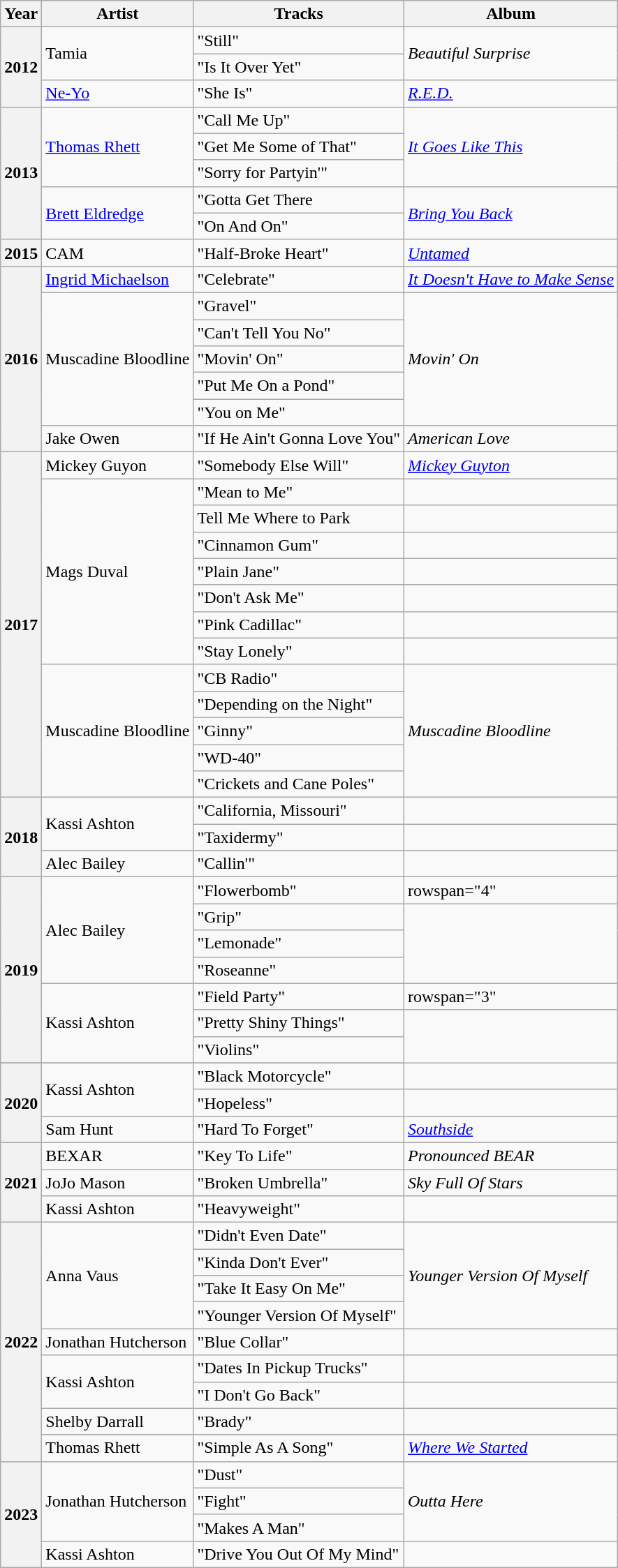<table class="wikitable">
<tr>
<th>Year</th>
<th>Artist</th>
<th>Tracks</th>
<th>Album</th>
</tr>
<tr>
<th rowspan="3">2012</th>
<td rowspan="2">Tamia</td>
<td>"Still"</td>
<td rowspan="2"><em>Beautiful Surprise</em></td>
</tr>
<tr>
<td>"Is It Over Yet"</td>
</tr>
<tr>
<td><a href='#'>Ne-Yo</a></td>
<td>"She Is"</td>
<td><em><a href='#'>R.E.D.</a></em></td>
</tr>
<tr>
<th rowspan="5">2013</th>
<td rowspan="3"><a href='#'>Thomas Rhett</a></td>
<td>"Call Me Up"</td>
<td rowspan="3"><em><a href='#'>It Goes Like This</a></em></td>
</tr>
<tr>
<td>"Get Me Some of That"</td>
</tr>
<tr>
<td>"Sorry for Partyin'"</td>
</tr>
<tr>
<td rowspan = "2"><a href='#'>Brett Eldredge</a></td>
<td>"Gotta Get There</td>
<td rowspan = "2"><em><a href='#'>Bring You Back</a></em></td>
</tr>
<tr>
<td>"On And On"</td>
</tr>
<tr>
<th>2015</th>
<td>CAM</td>
<td>"Half-Broke Heart"</td>
<td><em><a href='#'>Untamed</a></em></td>
</tr>
<tr>
<th rowspan="7">2016</th>
<td><a href='#'>Ingrid Michaelson</a></td>
<td>"Celebrate"</td>
<td><em><a href='#'>It Doesn't Have to Make Sense</a></em></td>
</tr>
<tr>
<td rowspan="5">Muscadine Bloodline</td>
<td>"Gravel"</td>
<td rowspan="5"><em>Movin' On</em></td>
</tr>
<tr>
<td>"Can't Tell You No"</td>
</tr>
<tr>
<td>"Movin' On"</td>
</tr>
<tr>
<td>"Put Me On a Pond"</td>
</tr>
<tr>
<td>"You on Me"</td>
</tr>
<tr>
<td>Jake Owen</td>
<td>"If He Ain't Gonna Love You"</td>
<td><em>American Love</em></td>
</tr>
<tr>
<th rowspan="13">2017</th>
<td>Mickey Guyon</td>
<td>"Somebody Else Will"</td>
<td><em><a href='#'>Mickey Guyton</a></em></td>
</tr>
<tr>
<td rowspan="7">Mags Duval</td>
<td>"Mean to Me"</td>
<td></td>
</tr>
<tr>
<td>Tell Me Where to Park</td>
<td></td>
</tr>
<tr>
<td>"Cinnamon Gum"</td>
<td></td>
</tr>
<tr>
<td>"Plain Jane"</td>
<td></td>
</tr>
<tr>
<td>"Don't Ask Me"</td>
<td></td>
</tr>
<tr>
<td>"Pink Cadillac"</td>
<td></td>
</tr>
<tr>
<td>"Stay Lonely"</td>
<td></td>
</tr>
<tr>
<td rowspan="5">Muscadine Bloodline</td>
<td>"CB Radio"</td>
<td rowspan="5"><em>Muscadine Bloodline</em></td>
</tr>
<tr>
<td>"Depending on the Night"</td>
</tr>
<tr>
<td>"Ginny"</td>
</tr>
<tr>
<td>"WD-40"</td>
</tr>
<tr>
<td>"Crickets and Cane Poles"</td>
</tr>
<tr>
<th rowspan="3">2018</th>
<td rowspan = "2">Kassi Ashton</td>
<td>"California, Missouri"</td>
<td></td>
</tr>
<tr>
<td>"Taxidermy"</td>
<td></td>
</tr>
<tr>
<td>Alec Bailey</td>
<td>"Callin'"</td>
<td></td>
</tr>
<tr>
<th rowspan="7">2019</th>
<td rowspan="4">Alec Bailey</td>
<td>"Flowerbomb"</td>
<td>rowspan="4" </td>
</tr>
<tr>
<td>"Grip"</td>
</tr>
<tr>
<td>"Lemonade"</td>
</tr>
<tr>
<td>"Roseanne"</td>
</tr>
<tr>
<td rowspan="3">Kassi Ashton</td>
<td>"Field Party"</td>
<td>rowspan="3" </td>
</tr>
<tr>
<td>"Pretty Shiny Things"</td>
</tr>
<tr>
<td>"Violins"</td>
</tr>
<tr>
</tr>
<tr>
<th rowspan="3">2020</th>
<td rowspan="2">Kassi Ashton</td>
<td>"Black Motorcycle"</td>
<td></td>
</tr>
<tr>
<td>"Hopeless"</td>
<td></td>
</tr>
<tr>
<td>Sam Hunt</td>
<td>"Hard To Forget"</td>
<td><em><a href='#'>Southside</a></em></td>
</tr>
<tr>
<th rowspan="3">2021</th>
<td>BEXAR</td>
<td>"Key To Life"</td>
<td><em>Pronounced BEAR</em></td>
</tr>
<tr>
<td>JoJo Mason</td>
<td>"Broken Umbrella"</td>
<td><em>Sky Full Of Stars</em></td>
</tr>
<tr>
<td>Kassi Ashton</td>
<td>"Heavyweight"</td>
<td></td>
</tr>
<tr>
<th rowspan="9">2022</th>
<td rowspan="4">Anna Vaus</td>
<td>"Didn't Even Date"</td>
<td rowspan="4"><em>Younger Version Of Myself</em></td>
</tr>
<tr>
<td>"Kinda Don't Ever"</td>
</tr>
<tr>
<td>"Take It Easy On Me"</td>
</tr>
<tr>
<td>"Younger Version Of Myself"</td>
</tr>
<tr>
<td>Jonathan Hutcherson</td>
<td>"Blue Collar"</td>
<td></td>
</tr>
<tr>
<td rowspan="2">Kassi Ashton</td>
<td>"Dates In Pickup Trucks"</td>
<td></td>
</tr>
<tr>
<td>"I Don't Go Back"</td>
<td></td>
</tr>
<tr>
<td>Shelby Darrall</td>
<td>"Brady"</td>
<td></td>
</tr>
<tr>
<td>Thomas Rhett</td>
<td>"Simple As A Song"</td>
<td><em><a href='#'>Where We Started</a></em></td>
</tr>
<tr>
<th rowspan="4">2023</th>
<td rowspan="3">Jonathan Hutcherson</td>
<td>"Dust"</td>
<td rowspan="3"><em>Outta Here</em></td>
</tr>
<tr>
<td>"Fight"</td>
</tr>
<tr>
<td>"Makes A Man"</td>
</tr>
<tr>
<td>Kassi Ashton</td>
<td>"Drive You Out Of My Mind"</td>
<td></td>
</tr>
</table>
